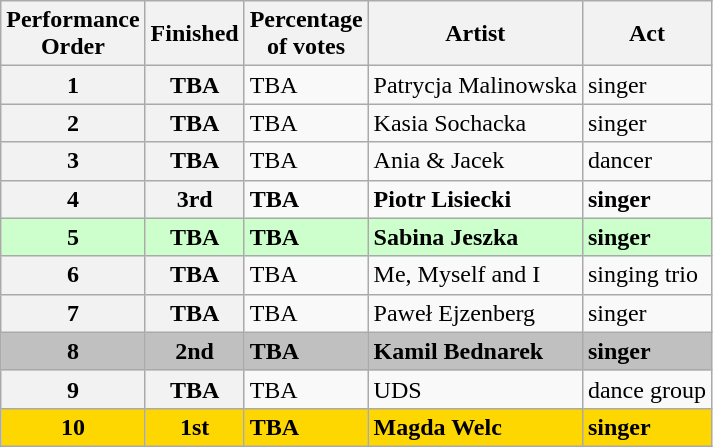<table class="wikitable sortable">
<tr>
<th>Performance<br>Order</th>
<th>Finished</th>
<th>Percentage<br>of votes</th>
<th>Artist</th>
<th>Act</th>
</tr>
<tr>
<th>1</th>
<th>TBA</th>
<td>TBA</td>
<td>Patrycja Malinowska</td>
<td>singer</td>
</tr>
<tr>
<th>2</th>
<th>TBA</th>
<td>TBA</td>
<td>Kasia Sochacka</td>
<td>singer</td>
</tr>
<tr>
<th>3</th>
<th>TBA</th>
<td>TBA</td>
<td>Ania & Jacek</td>
<td>dancer</td>
</tr>
<tr>
<th>4</th>
<th>3rd</th>
<td><strong>TBA</strong></td>
<td><strong>Piotr Lisiecki</strong></td>
<td><strong>singer</strong></td>
</tr>
<tr>
<th style="background:#CFC;">5</th>
<th style="background:#CFC;">TBA</th>
<td style="background:#CFC;"><strong>TBA</strong></td>
<td style="background:#CFC;"><strong>Sabina Jeszka</strong></td>
<td style="background:#CFC;"><strong>singer</strong></td>
</tr>
<tr>
<th>6</th>
<th>TBA</th>
<td>TBA</td>
<td>Me, Myself and I</td>
<td>singing trio</td>
</tr>
<tr>
<th>7</th>
<th>TBA</th>
<td>TBA</td>
<td>Paweł Ejzenberg</td>
<td>singer</td>
</tr>
<tr>
<th style="background:silver;">8</th>
<th style="background:silver;">2nd</th>
<td style="background:silver;"><strong>TBA</strong></td>
<td style="background:silver;"><strong>Kamil Bednarek</strong></td>
<td style="background:silver;"><strong>singer</strong></td>
</tr>
<tr>
<th>9</th>
<th>TBA</th>
<td>TBA</td>
<td>UDS</td>
<td>dance group</td>
</tr>
<tr>
<th style="background:gold;">10</th>
<th style="background:gold;">1st</th>
<td style="background:gold;"><strong>TBA</strong></td>
<td style="background:gold;"><strong>Magda Welc</strong></td>
<td style="background:gold;"><strong>singer</strong></td>
</tr>
</table>
